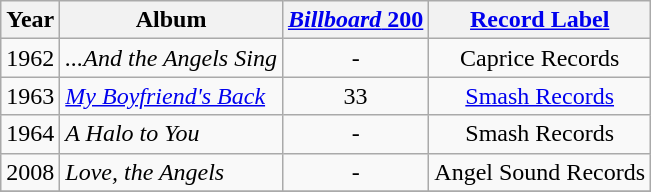<table class="wikitable" style=text-align:center;>
<tr>
<th>Year</th>
<th>Album</th>
<th><a href='#'><em>Billboard</em> 200</a></th>
<th><a href='#'>Record Label</a></th>
</tr>
<tr>
<td rowspan="1">1962</td>
<td align=left><em>...And the Angels Sing</em></td>
<td>-</td>
<td rowspan="1">Caprice Records</td>
</tr>
<tr>
<td rowspan="1">1963</td>
<td align=left><em><a href='#'>My Boyfriend's Back</a></em></td>
<td>33</td>
<td rowspan="1"><a href='#'>Smash Records</a></td>
</tr>
<tr>
<td rowspan="1">1964</td>
<td align=left><em>A Halo to You</em></td>
<td>-</td>
<td rowspan="1">Smash Records</td>
</tr>
<tr>
<td rowspan="1">2008</td>
<td align=left><em>Love, the Angels</em></td>
<td>-</td>
<td rowspan="1">Angel Sound Records</td>
</tr>
<tr>
</tr>
</table>
